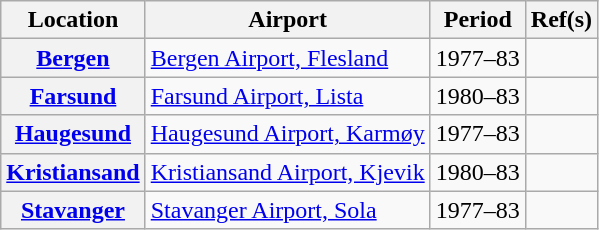<table class="wikitable plainrowheaders sortable">
<tr>
<th scope=col>Location</th>
<th scope=col>Airport</th>
<th scope=col>Period</th>
<th scope=col class=unsortable>Ref(s)</th>
</tr>
<tr>
<th scope=row><a href='#'>Bergen</a></th>
<td><a href='#'>Bergen Airport, Flesland</a></td>
<td>1977–83</td>
<td align=center></td>
</tr>
<tr>
<th scope=row><a href='#'>Farsund</a></th>
<td><a href='#'>Farsund Airport, Lista</a></td>
<td>1980–83</td>
<td align=center></td>
</tr>
<tr>
<th scope=row><a href='#'>Haugesund</a></th>
<td><a href='#'>Haugesund Airport, Karmøy</a></td>
<td>1977–83</td>
<td align=center></td>
</tr>
<tr>
<th scope=row><a href='#'>Kristiansand</a></th>
<td><a href='#'>Kristiansand Airport, Kjevik</a></td>
<td>1980–83</td>
<td align=center></td>
</tr>
<tr>
<th scope=row><a href='#'>Stavanger</a></th>
<td><a href='#'>Stavanger Airport, Sola</a></td>
<td>1977–83</td>
<td align=center></td>
</tr>
</table>
